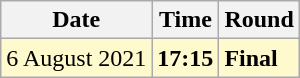<table class="wikitable">
<tr>
<th>Date</th>
<th>Time</th>
<th>Round</th>
</tr>
<tr style=background:lemonchiffon>
<td>6 August 2021</td>
<td><strong>17:15</strong></td>
<td><strong>Final</strong></td>
</tr>
</table>
